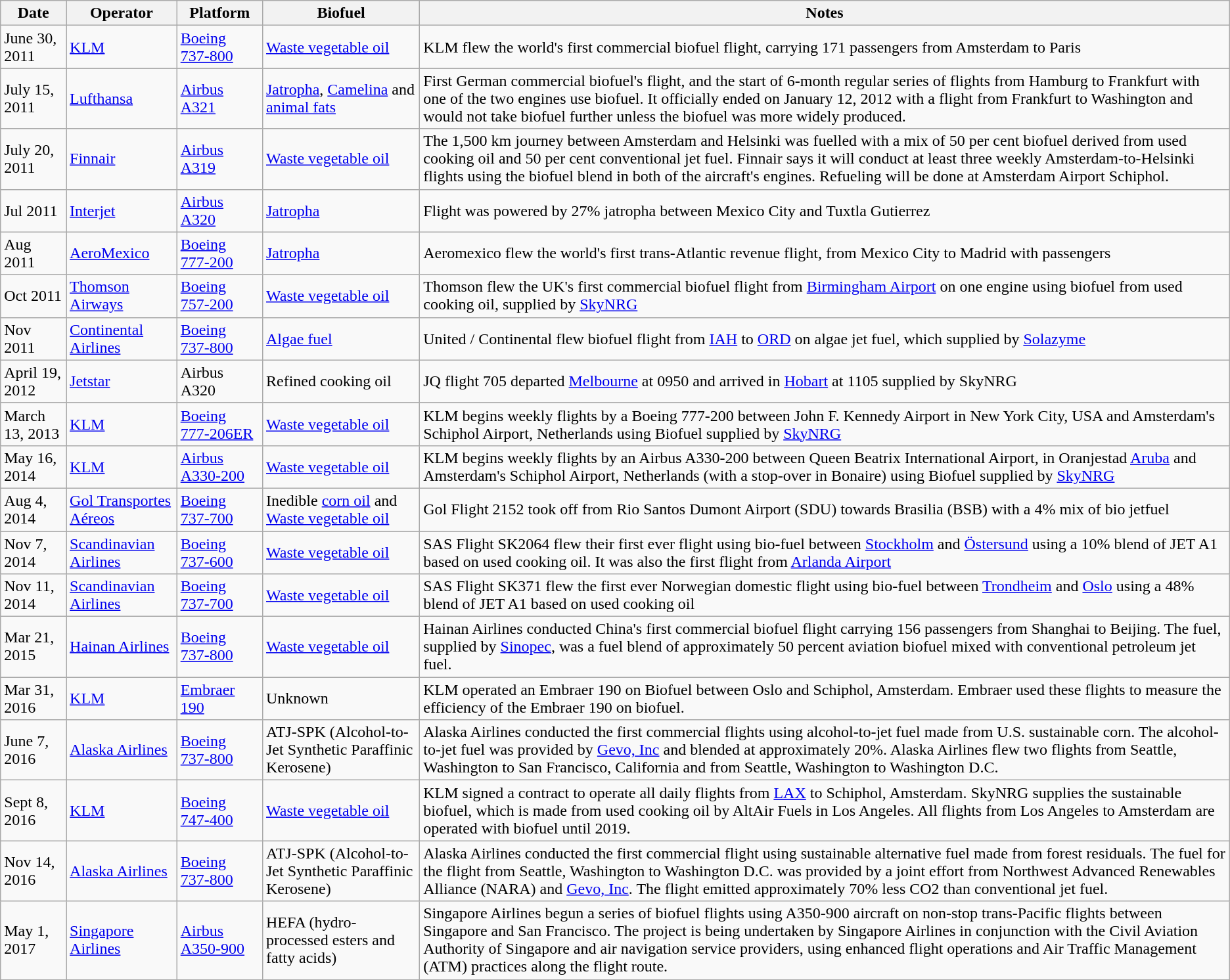<table class="wikitable">
<tr>
<th>Date</th>
<th>Operator</th>
<th>Platform</th>
<th>Biofuel</th>
<th>Notes</th>
</tr>
<tr>
<td>June 30, 2011</td>
<td><a href='#'>KLM</a></td>
<td><a href='#'>Boeing 737-800</a></td>
<td><a href='#'>Waste vegetable oil</a></td>
<td>KLM flew the world's first commercial biofuel flight, carrying 171 passengers from Amsterdam to Paris</td>
</tr>
<tr>
<td>July 15, 2011</td>
<td><a href='#'>Lufthansa</a></td>
<td><a href='#'>Airbus A321</a></td>
<td><a href='#'>Jatropha</a>, <a href='#'>Camelina</a> and <a href='#'>animal fats</a></td>
<td>First German commercial biofuel's flight, and the start of 6-month regular series of flights from Hamburg to Frankfurt with one of the two engines use biofuel. It officially ended on January 12, 2012 with a flight from Frankfurt to Washington and would not take biofuel further unless the biofuel was more widely produced.</td>
</tr>
<tr>
<td>July 20, 2011</td>
<td><a href='#'>Finnair</a></td>
<td><a href='#'>Airbus A319</a></td>
<td><a href='#'>Waste vegetable oil</a></td>
<td>The 1,500 km journey between Amsterdam and Helsinki was fuelled with a mix of 50 per cent biofuel derived from used cooking oil and 50 per cent conventional jet fuel. Finnair says it will conduct at least three weekly Amsterdam-to-Helsinki flights using the biofuel blend in both of the aircraft's engines. Refueling will be done at Amsterdam Airport Schiphol.</td>
</tr>
<tr>
<td>Jul 2011</td>
<td><a href='#'>Interjet</a></td>
<td><a href='#'>Airbus A320</a></td>
<td><a href='#'>Jatropha</a></td>
<td>Flight was powered by 27% jatropha between Mexico City and Tuxtla Gutierrez</td>
</tr>
<tr>
<td>Aug 2011</td>
<td><a href='#'>AeroMexico</a></td>
<td><a href='#'>Boeing 777-200</a></td>
<td><a href='#'>Jatropha</a></td>
<td>Aeromexico flew the world's first trans-Atlantic revenue flight, from Mexico City to Madrid with passengers</td>
</tr>
<tr>
<td>Oct 2011</td>
<td><a href='#'>Thomson Airways</a></td>
<td><a href='#'>Boeing 757-200</a></td>
<td><a href='#'>Waste vegetable oil</a></td>
<td>Thomson flew the UK's first commercial biofuel flight from <a href='#'>Birmingham Airport</a> on one engine using biofuel from used cooking oil, supplied by <a href='#'>SkyNRG</a></td>
</tr>
<tr>
<td>Nov 2011</td>
<td><a href='#'>Continental Airlines</a></td>
<td><a href='#'>Boeing 737-800</a></td>
<td><a href='#'>Algae fuel</a></td>
<td>United / Continental flew biofuel flight from <a href='#'>IAH</a> to <a href='#'>ORD</a> on algae jet fuel, which supplied by <a href='#'>Solazyme</a></td>
</tr>
<tr>
<td>April 19, 2012</td>
<td><a href='#'>Jetstar</a></td>
<td>Airbus A320</td>
<td>Refined cooking oil</td>
<td>JQ flight 705 departed <a href='#'>Melbourne</a> at 0950 and arrived in <a href='#'>Hobart</a> at 1105 supplied by SkyNRG </td>
</tr>
<tr>
<td>March 13, 2013</td>
<td><a href='#'>KLM</a></td>
<td><a href='#'>Boeing 777-206ER</a></td>
<td><a href='#'>Waste vegetable oil</a></td>
<td>KLM begins weekly flights by a Boeing 777-200 between John F. Kennedy Airport in New York City, USA and Amsterdam's Schiphol Airport, Netherlands using Biofuel supplied by <a href='#'>SkyNRG</a></td>
</tr>
<tr>
<td>May 16, 2014</td>
<td><a href='#'>KLM</a></td>
<td><a href='#'>Airbus A330-200</a></td>
<td><a href='#'>Waste vegetable oil</a></td>
<td>KLM begins weekly flights by an Airbus A330-200 between Queen Beatrix International Airport, in Oranjestad <a href='#'>Aruba</a> and Amsterdam's Schiphol Airport, Netherlands (with a stop-over in Bonaire) using Biofuel supplied by <a href='#'>SkyNRG</a></td>
</tr>
<tr>
<td>Aug 4, 2014</td>
<td><a href='#'>Gol Transportes Aéreos</a></td>
<td><a href='#'>Boeing 737-700</a></td>
<td>Inedible <a href='#'>corn oil</a> and <a href='#'>Waste vegetable oil</a></td>
<td>Gol Flight 2152 took off from Rio Santos Dumont Airport (SDU) towards Brasilia (BSB) with a 4% mix of bio jetfuel </td>
</tr>
<tr>
<td>Nov 7, 2014</td>
<td><a href='#'>Scandinavian Airlines</a></td>
<td><a href='#'>Boeing 737-600</a></td>
<td><a href='#'>Waste vegetable oil</a></td>
<td>SAS Flight SK2064 flew their first ever flight using bio-fuel between <a href='#'>Stockholm</a> and <a href='#'>Östersund</a> using a 10% blend of JET A1 based on used cooking oil. It was also the first flight from <a href='#'>Arlanda Airport</a></td>
</tr>
<tr>
<td>Nov 11, 2014</td>
<td><a href='#'>Scandinavian Airlines</a></td>
<td><a href='#'>Boeing 737-700</a></td>
<td><a href='#'>Waste vegetable oil</a></td>
<td>SAS Flight SK371 flew the first ever Norwegian domestic flight using bio-fuel between <a href='#'>Trondheim</a> and <a href='#'>Oslo</a> using a 48% blend of JET A1 based on used cooking oil</td>
</tr>
<tr>
<td>Mar 21, 2015</td>
<td><a href='#'>Hainan Airlines</a></td>
<td><a href='#'>Boeing 737-800</a></td>
<td><a href='#'>Waste vegetable oil</a></td>
<td>Hainan Airlines conducted China's first commercial biofuel flight carrying 156 passengers from Shanghai to Beijing. The fuel, supplied by <a href='#'>Sinopec</a>, was a fuel blend of approximately 50 percent aviation biofuel mixed with conventional petroleum jet fuel.</td>
</tr>
<tr>
<td>Mar 31, 2016</td>
<td><a href='#'>KLM</a></td>
<td><a href='#'>Embraer 190</a></td>
<td>Unknown</td>
<td>KLM operated an Embraer 190 on Biofuel between Oslo and Schiphol, Amsterdam. Embraer used these flights to measure the efficiency of the Embraer 190 on biofuel.</td>
</tr>
<tr>
<td>June 7, 2016</td>
<td><a href='#'>Alaska Airlines</a></td>
<td><a href='#'>Boeing 737-800</a></td>
<td>ATJ-SPK (Alcohol-to-Jet Synthetic Paraffinic Kerosene)</td>
<td>Alaska Airlines conducted the first commercial flights using alcohol-to-jet fuel made from U.S. sustainable corn. The alcohol-to-jet fuel was provided by <a href='#'>Gevo, Inc</a> and blended at approximately 20%. Alaska Airlines flew two flights from Seattle, Washington to San Francisco, California and from Seattle, Washington to Washington D.C.</td>
</tr>
<tr>
<td>Sept 8, 2016</td>
<td><a href='#'>KLM</a></td>
<td><a href='#'>Boeing 747-400</a></td>
<td><a href='#'>Waste vegetable oil</a></td>
<td>KLM signed a contract to operate all daily flights from <a href='#'>LAX</a> to Schiphol, Amsterdam. SkyNRG supplies the sustainable biofuel, which is made from used cooking oil by AltAir Fuels in Los Angeles. All flights from Los Angeles to Amsterdam are operated with biofuel until 2019.</td>
</tr>
<tr>
<td>Nov 14, 2016</td>
<td><a href='#'>Alaska Airlines</a></td>
<td><a href='#'>Boeing 737-800</a></td>
<td>ATJ-SPK (Alcohol-to-Jet Synthetic Paraffinic Kerosene)</td>
<td>Alaska Airlines conducted the first commercial flight using sustainable alternative fuel made from forest residuals. The fuel for the flight from Seattle, Washington to Washington D.C. was provided by a joint effort from Northwest Advanced Renewables Alliance (NARA) and <a href='#'>Gevo, Inc</a>. The flight emitted approximately 70% less CO2 than conventional jet fuel.</td>
</tr>
<tr>
<td>May 1, 2017</td>
<td><a href='#'>Singapore Airlines</a></td>
<td><a href='#'>Airbus A350-900</a></td>
<td>HEFA (hydro-processed esters and fatty acids)</td>
<td>Singapore Airlines begun a series of biofuel flights using A350-900 aircraft on non-stop trans-Pacific flights between Singapore and San Francisco. The project is being undertaken by Singapore Airlines in conjunction with the Civil Aviation Authority of Singapore and air navigation service providers, using enhanced flight operations and Air Traffic Management (ATM) practices along the flight route.</td>
</tr>
</table>
